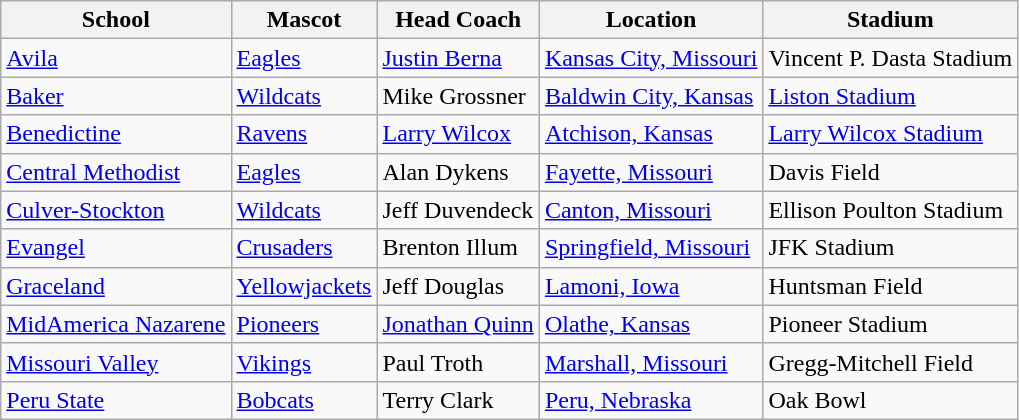<table class="wikitable">
<tr>
<th>School</th>
<th>Mascot</th>
<th>Head Coach</th>
<th>Location</th>
<th>Stadium</th>
</tr>
<tr>
<td><a href='#'>Avila</a></td>
<td><a href='#'>Eagles</a></td>
<td><a href='#'>Justin Berna</a></td>
<td><a href='#'>Kansas City, Missouri</a></td>
<td>Vincent P. Dasta Stadium</td>
</tr>
<tr>
<td><a href='#'>Baker</a></td>
<td><a href='#'>Wildcats</a></td>
<td>Mike Grossner</td>
<td><a href='#'>Baldwin City, Kansas</a></td>
<td><a href='#'>Liston Stadium</a></td>
</tr>
<tr>
<td><a href='#'>Benedictine</a></td>
<td><a href='#'>Ravens</a></td>
<td><a href='#'>Larry Wilcox</a></td>
<td><a href='#'>Atchison, Kansas</a></td>
<td><a href='#'>Larry Wilcox Stadium</a></td>
</tr>
<tr>
<td><a href='#'>Central Methodist</a></td>
<td><a href='#'>Eagles</a></td>
<td>Alan Dykens</td>
<td><a href='#'>Fayette, Missouri</a></td>
<td>Davis Field</td>
</tr>
<tr>
<td><a href='#'>Culver-Stockton</a></td>
<td><a href='#'>Wildcats</a></td>
<td>Jeff Duvendeck</td>
<td><a href='#'>Canton, Missouri</a></td>
<td>Ellison Poulton Stadium</td>
</tr>
<tr>
<td><a href='#'>Evangel</a></td>
<td><a href='#'>Crusaders</a></td>
<td>Brenton Illum</td>
<td><a href='#'>Springfield, Missouri</a></td>
<td>JFK Stadium</td>
</tr>
<tr>
<td><a href='#'>Graceland</a></td>
<td><a href='#'>Yellowjackets</a></td>
<td>Jeff Douglas</td>
<td><a href='#'>Lamoni, Iowa</a></td>
<td>Huntsman Field</td>
</tr>
<tr>
<td><a href='#'>MidAmerica Nazarene</a></td>
<td><a href='#'>Pioneers</a></td>
<td><a href='#'>Jonathan Quinn</a></td>
<td><a href='#'>Olathe, Kansas</a></td>
<td>Pioneer Stadium</td>
</tr>
<tr>
<td><a href='#'>Missouri Valley</a></td>
<td><a href='#'>Vikings</a></td>
<td>Paul Troth</td>
<td><a href='#'>Marshall, Missouri</a></td>
<td>Gregg-Mitchell Field</td>
</tr>
<tr>
<td><a href='#'>Peru State</a></td>
<td><a href='#'>Bobcats</a></td>
<td>Terry Clark</td>
<td><a href='#'>Peru, Nebraska</a></td>
<td>Oak Bowl</td>
</tr>
</table>
